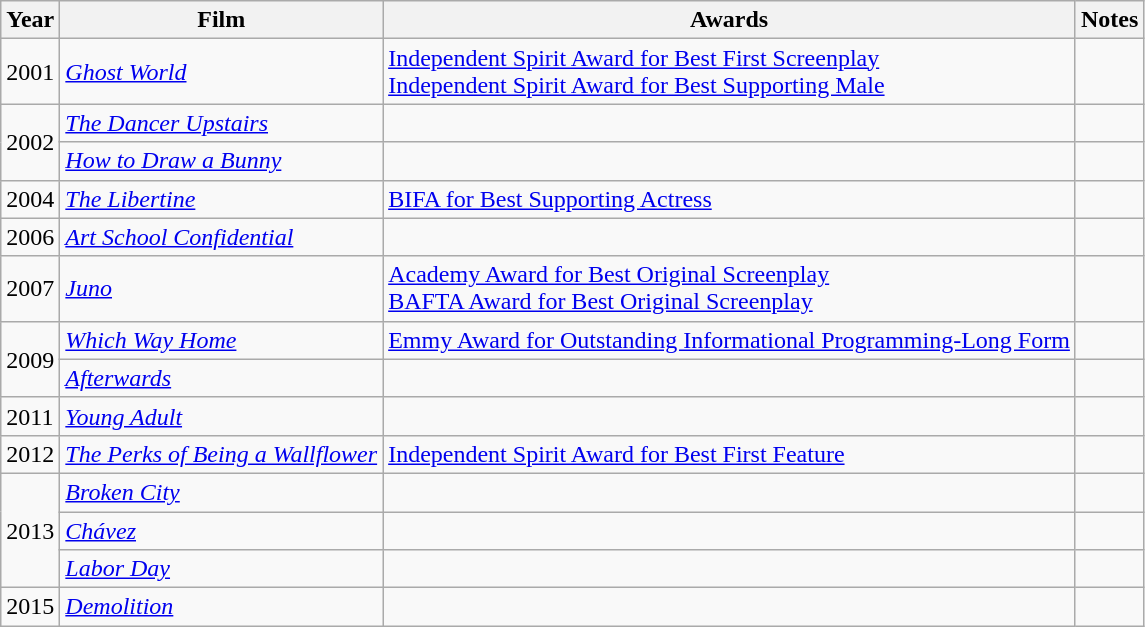<table class="wikitable">
<tr>
<th>Year</th>
<th>Film</th>
<th>Awards</th>
<th>Notes</th>
</tr>
<tr>
<td rowspan="1">2001</td>
<td><em><a href='#'>Ghost World</a></em></td>
<td><a href='#'>Independent Spirit Award for Best First Screenplay</a><br><a href='#'>Independent Spirit Award for Best Supporting Male</a></td>
<td></td>
</tr>
<tr>
<td rowspan="2">2002</td>
<td><em><a href='#'>The Dancer Upstairs</a></em></td>
<td></td>
<td></td>
</tr>
<tr>
<td><em><a href='#'>How to Draw a Bunny</a></em></td>
<td></td>
<td></td>
</tr>
<tr>
<td rowspan="1">2004</td>
<td><em><a href='#'>The Libertine</a></em></td>
<td><a href='#'>BIFA for Best Supporting Actress</a></td>
<td></td>
</tr>
<tr>
<td rowspan="1">2006</td>
<td><em><a href='#'>Art School Confidential</a></em></td>
<td></td>
<td></td>
</tr>
<tr>
<td rowspan="1">2007</td>
<td><em><a href='#'>Juno</a></em></td>
<td><a href='#'>Academy Award for Best Original Screenplay</a><br><a href='#'>BAFTA Award for Best Original Screenplay</a></td>
<td></td>
</tr>
<tr>
<td rowspan="2">2009</td>
<td><em><a href='#'>Which Way Home</a></em></td>
<td><a href='#'>Emmy Award for Outstanding Informational Programming-Long Form</a></td>
<td></td>
</tr>
<tr>
<td><em><a href='#'>Afterwards</a></em></td>
<td></td>
<td></td>
</tr>
<tr>
<td>2011</td>
<td><em><a href='#'>Young Adult</a></em></td>
<td></td>
<td></td>
</tr>
<tr>
<td rowspan="1">2012</td>
<td><em><a href='#'>The Perks of Being a Wallflower</a></em></td>
<td><a href='#'>Independent Spirit Award for Best First Feature</a></td>
<td></td>
</tr>
<tr>
<td rowspan="3">2013</td>
<td><em><a href='#'>Broken City</a></em></td>
<td></td>
<td></td>
</tr>
<tr>
<td><em><a href='#'>Chávez</a></em></td>
<td></td>
<td></td>
</tr>
<tr>
<td><em><a href='#'>Labor Day</a></em></td>
<td></td>
<td></td>
</tr>
<tr>
<td rowspan="1">2015</td>
<td><em><a href='#'>Demolition</a></em></td>
<td></td>
<td></td>
</tr>
</table>
